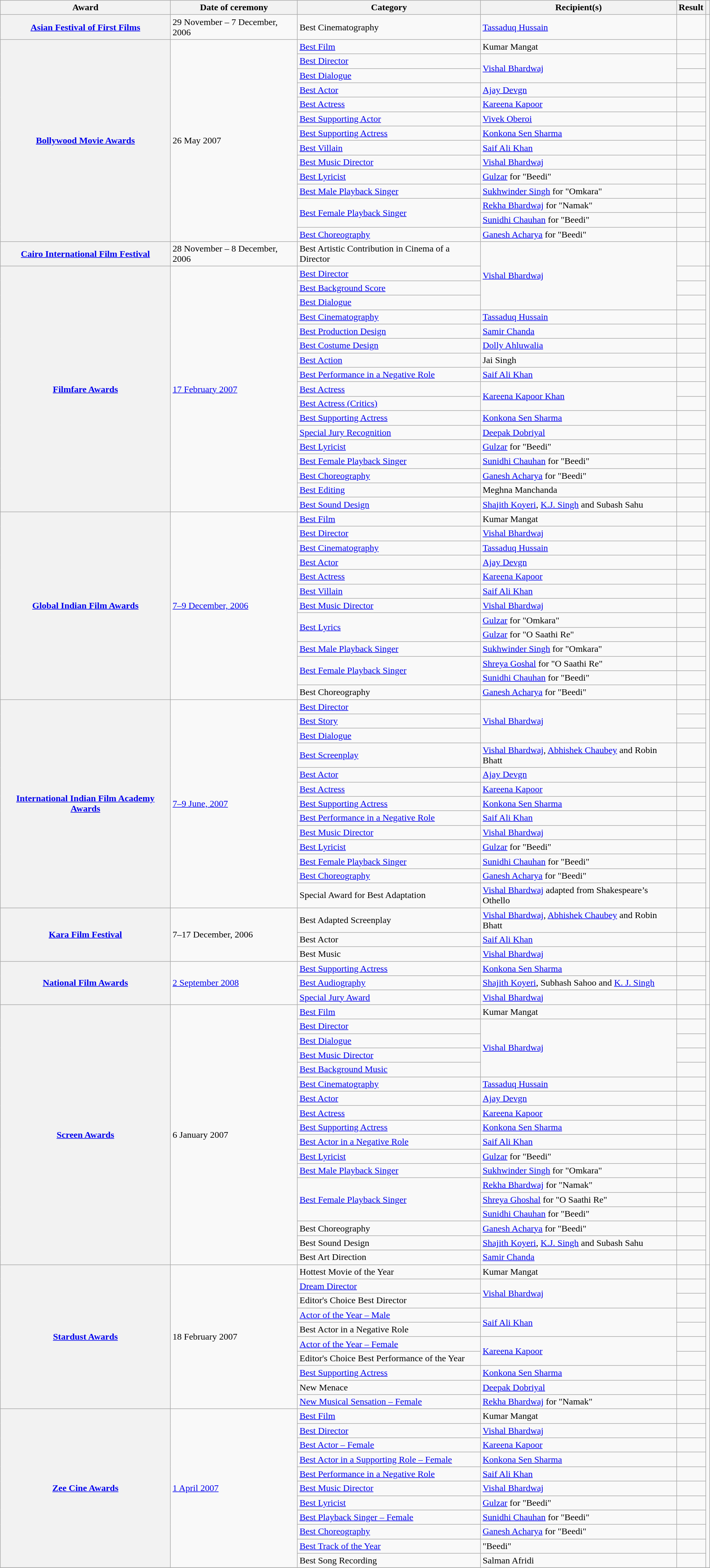<table class="wikitable plainrowheaders sortable">
<tr>
<th scope="col">Award</th>
<th scope="col">Date of ceremony</th>
<th scope="col">Category</th>
<th scope="col">Recipient(s)</th>
<th scope="col" class="unsortable">Result</th>
<th scope="col" class="unsortable"></th>
</tr>
<tr>
<th scope="row"><a href='#'>Asian Festival of First Films</a></th>
<td>29 November – 7 December, 2006</td>
<td>Best Cinematography</td>
<td><a href='#'>Tassaduq Hussain</a></td>
<td></td>
<td style="text-align:center;"></td>
</tr>
<tr>
<th scope="row" rowspan="14"><a href='#'>Bollywood Movie Awards</a></th>
<td rowspan="14">26 May 2007</td>
<td><a href='#'>Best Film</a></td>
<td>Kumar Mangat</td>
<td></td>
<td style="text-align:center;" rowspan="14"><br></td>
</tr>
<tr>
<td><a href='#'>Best Director</a></td>
<td rowspan="2"><a href='#'>Vishal Bhardwaj</a></td>
<td></td>
</tr>
<tr>
<td><a href='#'>Best Dialogue</a></td>
<td></td>
</tr>
<tr>
<td><a href='#'>Best Actor</a></td>
<td><a href='#'>Ajay Devgn</a></td>
<td></td>
</tr>
<tr>
<td><a href='#'>Best Actress</a></td>
<td><a href='#'>Kareena Kapoor</a></td>
<td></td>
</tr>
<tr>
<td><a href='#'>Best Supporting Actor</a></td>
<td><a href='#'>Vivek Oberoi</a></td>
<td></td>
</tr>
<tr>
<td><a href='#'>Best Supporting Actress</a></td>
<td><a href='#'>Konkona Sen Sharma</a></td>
<td></td>
</tr>
<tr>
<td><a href='#'>Best Villain</a></td>
<td><a href='#'>Saif Ali Khan</a></td>
<td></td>
</tr>
<tr>
<td><a href='#'>Best Music Director</a></td>
<td><a href='#'>Vishal Bhardwaj</a></td>
<td></td>
</tr>
<tr>
<td><a href='#'>Best Lyricist</a></td>
<td><a href='#'>Gulzar</a> for "Beedi"</td>
<td></td>
</tr>
<tr>
<td><a href='#'>Best Male Playback Singer</a></td>
<td><a href='#'>Sukhwinder Singh</a> for "Omkara"</td>
<td></td>
</tr>
<tr>
<td rowspan="2"><a href='#'>Best Female Playback Singer</a></td>
<td><a href='#'>Rekha Bhardwaj</a> for "Namak"</td>
<td></td>
</tr>
<tr>
<td><a href='#'>Sunidhi Chauhan</a> for "Beedi"</td>
<td></td>
</tr>
<tr>
<td><a href='#'>Best Choreography</a></td>
<td><a href='#'>Ganesh Acharya</a> for "Beedi"</td>
<td></td>
</tr>
<tr>
<th scope="row"><a href='#'>Cairo International Film Festival</a></th>
<td>28 November – 8 December, 2006</td>
<td>Best Artistic Contribution in Cinema of a Director</td>
<td rowspan="4"><a href='#'>Vishal Bhardwaj</a></td>
<td></td>
<td style="text-align:center;"></td>
</tr>
<tr>
<th scope="row" rowspan="17"><a href='#'>Filmfare Awards</a></th>
<td rowspan="17"><a href='#'>17 February 2007</a></td>
<td><a href='#'>Best Director</a></td>
<td></td>
<td style="text-align:center;" rowspan="17"><br></td>
</tr>
<tr>
<td><a href='#'>Best Background Score</a></td>
<td></td>
</tr>
<tr>
<td><a href='#'>Best Dialogue</a></td>
<td></td>
</tr>
<tr>
<td><a href='#'>Best Cinematography</a></td>
<td><a href='#'>Tassaduq Hussain</a></td>
<td></td>
</tr>
<tr>
<td><a href='#'>Best Production Design</a></td>
<td><a href='#'>Samir Chanda</a></td>
<td></td>
</tr>
<tr>
<td><a href='#'>Best Costume Design</a></td>
<td><a href='#'>Dolly Ahluwalia</a></td>
<td></td>
</tr>
<tr>
<td><a href='#'>Best Action</a></td>
<td>Jai Singh</td>
<td></td>
</tr>
<tr>
<td><a href='#'>Best Performance in a Negative Role</a></td>
<td><a href='#'>Saif Ali Khan</a></td>
<td></td>
</tr>
<tr>
<td><a href='#'>Best Actress</a></td>
<td rowspan="2"><a href='#'>Kareena Kapoor Khan</a></td>
<td></td>
</tr>
<tr>
<td><a href='#'>Best Actress (Critics)</a></td>
<td></td>
</tr>
<tr>
<td><a href='#'>Best Supporting Actress</a></td>
<td><a href='#'>Konkona Sen Sharma</a></td>
<td></td>
</tr>
<tr>
<td><a href='#'>Special Jury Recognition</a></td>
<td><a href='#'>Deepak Dobriyal</a></td>
<td></td>
</tr>
<tr>
<td><a href='#'>Best Lyricist</a></td>
<td><a href='#'>Gulzar</a> for "Beedi"</td>
<td></td>
</tr>
<tr>
<td><a href='#'>Best Female Playback Singer</a></td>
<td><a href='#'>Sunidhi Chauhan</a> for "Beedi"</td>
<td></td>
</tr>
<tr>
<td><a href='#'>Best Choreography</a></td>
<td><a href='#'>Ganesh Acharya</a> for "Beedi"</td>
<td></td>
</tr>
<tr>
<td><a href='#'>Best Editing</a></td>
<td>Meghna Manchanda</td>
<td></td>
</tr>
<tr>
<td><a href='#'>Best Sound Design</a></td>
<td><a href='#'>Shajith Koyeri</a>, <a href='#'>K.J. Singh</a> and Subash Sahu</td>
<td></td>
</tr>
<tr>
<th scope="row" rowspan="13"><a href='#'>Global Indian Film Awards</a></th>
<td rowspan="13"><a href='#'>7–9 December, 2006</a></td>
<td><a href='#'>Best Film</a></td>
<td>Kumar Mangat</td>
<td></td>
<td style="text-align:center;" rowspan="13"><br></td>
</tr>
<tr>
<td><a href='#'>Best Director</a></td>
<td><a href='#'>Vishal Bhardwaj</a></td>
<td></td>
</tr>
<tr>
<td><a href='#'>Best Cinematography</a></td>
<td><a href='#'>Tassaduq Hussain</a></td>
<td></td>
</tr>
<tr>
<td><a href='#'>Best Actor</a></td>
<td><a href='#'>Ajay Devgn</a></td>
<td></td>
</tr>
<tr>
<td><a href='#'>Best Actress</a></td>
<td><a href='#'>Kareena Kapoor</a></td>
<td></td>
</tr>
<tr>
<td><a href='#'>Best Villain</a></td>
<td><a href='#'>Saif Ali Khan</a></td>
<td></td>
</tr>
<tr>
<td><a href='#'>Best Music Director</a></td>
<td><a href='#'>Vishal Bhardwaj</a></td>
<td></td>
</tr>
<tr>
<td rowspan="2"><a href='#'>Best Lyrics</a></td>
<td><a href='#'>Gulzar</a> for "Omkara"</td>
<td></td>
</tr>
<tr>
<td><a href='#'>Gulzar</a> for "O Saathi Re"</td>
<td></td>
</tr>
<tr>
<td><a href='#'>Best Male Playback Singer</a></td>
<td><a href='#'>Sukhwinder Singh</a> for "Omkara"</td>
<td></td>
</tr>
<tr>
<td rowspan="2"><a href='#'>Best Female Playback Singer</a></td>
<td><a href='#'>Shreya Goshal</a> for "O Saathi Re"</td>
<td></td>
</tr>
<tr>
<td><a href='#'>Sunidhi Chauhan</a> for "Beedi"</td>
<td></td>
</tr>
<tr>
<td>Best Choreography</td>
<td><a href='#'>Ganesh Acharya</a> for "Beedi"</td>
<td></td>
</tr>
<tr>
<th scope="row" rowspan="13"><a href='#'>International Indian Film Academy Awards</a></th>
<td rowspan="13"><a href='#'>7–9 June, 2007</a></td>
<td><a href='#'>Best Director</a></td>
<td rowspan="3"><a href='#'>Vishal Bhardwaj</a></td>
<td></td>
<td style="text-align:center;" rowspan="13"><br><br></td>
</tr>
<tr>
<td><a href='#'>Best Story</a></td>
<td></td>
</tr>
<tr>
<td><a href='#'>Best Dialogue</a></td>
<td></td>
</tr>
<tr>
<td><a href='#'>Best Screenplay</a></td>
<td><a href='#'>Vishal Bhardwaj</a>, <a href='#'>Abhishek Chaubey</a> and Robin Bhatt</td>
<td></td>
</tr>
<tr>
<td><a href='#'>Best Actor</a></td>
<td><a href='#'>Ajay Devgn</a></td>
<td></td>
</tr>
<tr>
<td><a href='#'>Best Actress</a></td>
<td><a href='#'>Kareena Kapoor</a></td>
<td></td>
</tr>
<tr>
<td><a href='#'>Best Supporting Actress</a></td>
<td><a href='#'>Konkona Sen Sharma</a></td>
<td></td>
</tr>
<tr>
<td><a href='#'>Best Performance in a Negative Role</a></td>
<td><a href='#'>Saif Ali Khan</a></td>
<td></td>
</tr>
<tr>
<td><a href='#'>Best Music Director</a></td>
<td><a href='#'>Vishal Bhardwaj</a></td>
<td></td>
</tr>
<tr>
<td><a href='#'>Best Lyricist</a></td>
<td><a href='#'>Gulzar</a> for "Beedi"</td>
<td></td>
</tr>
<tr>
<td><a href='#'>Best Female Playback Singer</a></td>
<td><a href='#'>Sunidhi Chauhan</a> for "Beedi"</td>
<td></td>
</tr>
<tr>
<td><a href='#'>Best Choreography</a></td>
<td><a href='#'>Ganesh Acharya</a> for "Beedi"</td>
<td></td>
</tr>
<tr>
<td>Special Award for Best Adaptation</td>
<td><a href='#'>Vishal Bhardwaj</a> adapted from Shakespeare’s Othello</td>
<td></td>
</tr>
<tr>
<th scope="row" rowspan="3"><a href='#'>Kara Film Festival</a></th>
<td rowspan="3">7–17 December, 2006</td>
<td>Best Adapted Screenplay</td>
<td><a href='#'>Vishal Bhardwaj</a>, <a href='#'>Abhishek Chaubey</a> and Robin Bhatt</td>
<td></td>
<td style="text-align:center;" rowspan="3"></td>
</tr>
<tr>
<td>Best Actor</td>
<td><a href='#'>Saif Ali Khan</a></td>
<td></td>
</tr>
<tr>
<td>Best Music</td>
<td><a href='#'>Vishal Bhardwaj</a></td>
<td></td>
</tr>
<tr>
<th scope="row" rowspan="3"><a href='#'>National Film Awards</a></th>
<td rowspan="3"><a href='#'>2 September 2008</a></td>
<td><a href='#'>Best Supporting Actress</a></td>
<td><a href='#'>Konkona Sen Sharma</a></td>
<td></td>
<td style="text-align:center;" rowspan="3"></td>
</tr>
<tr>
<td><a href='#'>Best Audiography</a></td>
<td><a href='#'>Shajith Koyeri</a>, Subhash Sahoo and <a href='#'>K. J. Singh</a></td>
<td></td>
</tr>
<tr>
<td><a href='#'>Special Jury Award</a></td>
<td><a href='#'>Vishal Bhardwaj</a></td>
<td></td>
</tr>
<tr>
<th scope="row" rowspan="18"><a href='#'>Screen Awards</a></th>
<td rowspan="18">6 January 2007</td>
<td><a href='#'>Best Film</a></td>
<td>Kumar Mangat</td>
<td></td>
<td style="text-align:center;" rowspan="18"><br></td>
</tr>
<tr>
<td><a href='#'>Best Director</a></td>
<td rowspan="4"><a href='#'>Vishal Bhardwaj</a></td>
<td></td>
</tr>
<tr>
<td><a href='#'>Best Dialogue</a></td>
<td></td>
</tr>
<tr>
<td><a href='#'>Best Music Director</a></td>
<td></td>
</tr>
<tr>
<td><a href='#'>Best Background Music</a></td>
<td></td>
</tr>
<tr>
<td><a href='#'>Best Cinematography</a></td>
<td><a href='#'>Tassaduq Hussain</a></td>
<td></td>
</tr>
<tr>
<td><a href='#'>Best Actor</a></td>
<td><a href='#'>Ajay Devgn</a></td>
<td></td>
</tr>
<tr>
<td><a href='#'>Best Actress</a></td>
<td><a href='#'>Kareena Kapoor</a></td>
<td></td>
</tr>
<tr>
<td><a href='#'>Best Supporting Actress</a></td>
<td><a href='#'>Konkona Sen Sharma</a></td>
<td></td>
</tr>
<tr>
<td><a href='#'>Best Actor in a Negative Role</a></td>
<td><a href='#'>Saif Ali Khan</a></td>
<td></td>
</tr>
<tr>
<td><a href='#'>Best Lyricist</a></td>
<td><a href='#'>Gulzar</a> for "Beedi"</td>
<td></td>
</tr>
<tr>
<td><a href='#'>Best Male Playback Singer</a></td>
<td><a href='#'>Sukhwinder Singh</a> for "Omkara"</td>
<td></td>
</tr>
<tr>
<td rowspan="3"><a href='#'>Best Female Playback Singer</a></td>
<td><a href='#'>Rekha Bhardwaj</a> for "Namak"</td>
<td></td>
</tr>
<tr>
<td><a href='#'>Shreya Ghoshal</a> for "O Saathi Re"</td>
<td></td>
</tr>
<tr>
<td><a href='#'>Sunidhi Chauhan</a> for "Beedi"</td>
<td></td>
</tr>
<tr>
<td>Best Choreography</td>
<td><a href='#'>Ganesh Acharya</a> for "Beedi"</td>
<td></td>
</tr>
<tr>
<td>Best Sound Design</td>
<td><a href='#'>Shajith Koyeri</a>, <a href='#'>K.J. Singh</a> and Subash Sahu</td>
<td></td>
</tr>
<tr>
<td>Best Art Direction</td>
<td><a href='#'>Samir Chanda</a></td>
<td></td>
</tr>
<tr>
<th scope="row" rowspan="10"><a href='#'>Stardust Awards</a></th>
<td rowspan="10">18 February 2007</td>
<td>Hottest Movie of the Year</td>
<td>Kumar Mangat</td>
<td></td>
<td style="text-align:center;" rowspan="10"><br><br></td>
</tr>
<tr>
<td><a href='#'>Dream Director</a></td>
<td rowspan="2"><a href='#'>Vishal Bhardwaj</a></td>
<td></td>
</tr>
<tr>
<td>Editor's Choice Best Director</td>
<td></td>
</tr>
<tr>
<td><a href='#'>Actor of the Year – Male</a></td>
<td rowspan="2"><a href='#'>Saif Ali Khan</a></td>
<td></td>
</tr>
<tr>
<td>Best Actor in a Negative Role</td>
<td></td>
</tr>
<tr>
<td><a href='#'>Actor of the Year – Female</a></td>
<td rowspan="2"><a href='#'>Kareena Kapoor</a></td>
<td></td>
</tr>
<tr>
<td>Editor's Choice Best Performance of the Year</td>
<td></td>
</tr>
<tr>
<td><a href='#'>Best Supporting Actress</a></td>
<td><a href='#'>Konkona Sen Sharma</a></td>
<td></td>
</tr>
<tr>
<td>New Menace</td>
<td><a href='#'>Deepak Dobriyal</a></td>
<td></td>
</tr>
<tr>
<td><a href='#'>New Musical Sensation – Female</a></td>
<td><a href='#'>Rekha Bhardwaj</a> for "Namak"</td>
<td></td>
</tr>
<tr>
<th scope="row" rowspan="11"><a href='#'>Zee Cine Awards</a></th>
<td rowspan="11"><a href='#'>1 April 2007</a></td>
<td><a href='#'>Best Film</a></td>
<td>Kumar Mangat</td>
<td></td>
<td style="text-align:center;" rowspan="11"><br><br><br><br></td>
</tr>
<tr>
<td><a href='#'>Best Director</a></td>
<td><a href='#'>Vishal Bhardwaj</a></td>
<td></td>
</tr>
<tr>
<td><a href='#'>Best Actor – Female</a></td>
<td><a href='#'>Kareena Kapoor</a></td>
<td></td>
</tr>
<tr>
<td><a href='#'>Best Actor in a Supporting Role – Female</a></td>
<td><a href='#'>Konkona Sen Sharma</a></td>
<td></td>
</tr>
<tr>
<td><a href='#'>Best Performance in a Negative Role</a></td>
<td><a href='#'>Saif Ali Khan</a></td>
<td></td>
</tr>
<tr>
<td><a href='#'>Best Music Director</a></td>
<td><a href='#'>Vishal Bhardwaj</a></td>
<td></td>
</tr>
<tr>
<td><a href='#'>Best Lyricist</a></td>
<td><a href='#'>Gulzar</a> for "Beedi"</td>
<td></td>
</tr>
<tr>
<td><a href='#'>Best Playback Singer – Female</a></td>
<td><a href='#'>Sunidhi Chauhan</a> for "Beedi"</td>
<td></td>
</tr>
<tr>
<td><a href='#'>Best Choreography</a></td>
<td><a href='#'>Ganesh Acharya</a> for "Beedi"</td>
<td></td>
</tr>
<tr>
<td><a href='#'>Best Track of the Year</a></td>
<td>"Beedi"</td>
<td></td>
</tr>
<tr>
<td>Best Song Recording</td>
<td>Salman Afridi</td>
<td></td>
</tr>
<tr>
</tr>
</table>
